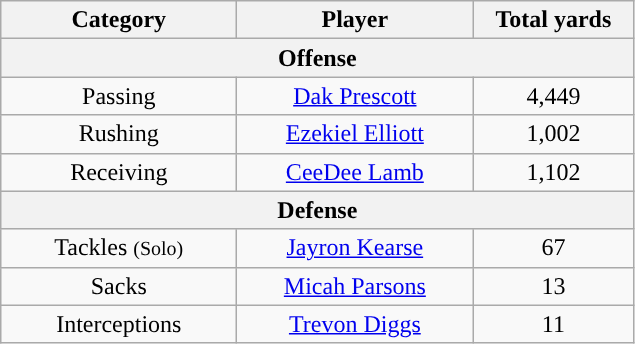<table class="wikitable" style="text-align:center">
<tr>
<th width="150">Category</th>
<th width="150">Player</th>
<th width="100">Total yards</th>
</tr>
<tr>
<th align="center" colspan="4">Offense</th>
</tr>
<tr>
<td>Passing</td>
<td><a href='#'>Dak Prescott</a></td>
<td>4,449</td>
</tr>
<tr>
<td>Rushing</td>
<td><a href='#'>Ezekiel Elliott</a></td>
<td>1,002</td>
</tr>
<tr>
<td>Receiving</td>
<td><a href='#'>CeeDee Lamb</a></td>
<td>1,102</td>
</tr>
<tr>
<th align="center" colspan="4">Defense</th>
</tr>
<tr>
<td>Tackles <small>(Solo)</small></td>
<td><a href='#'>Jayron Kearse</a></td>
<td>67</td>
</tr>
<tr>
<td>Sacks</td>
<td><a href='#'>Micah Parsons</a></td>
<td>13</td>
</tr>
<tr>
<td>Interceptions</td>
<td><a href='#'>Trevon Diggs</a></td>
<td>11</td>
</tr>
</table>
